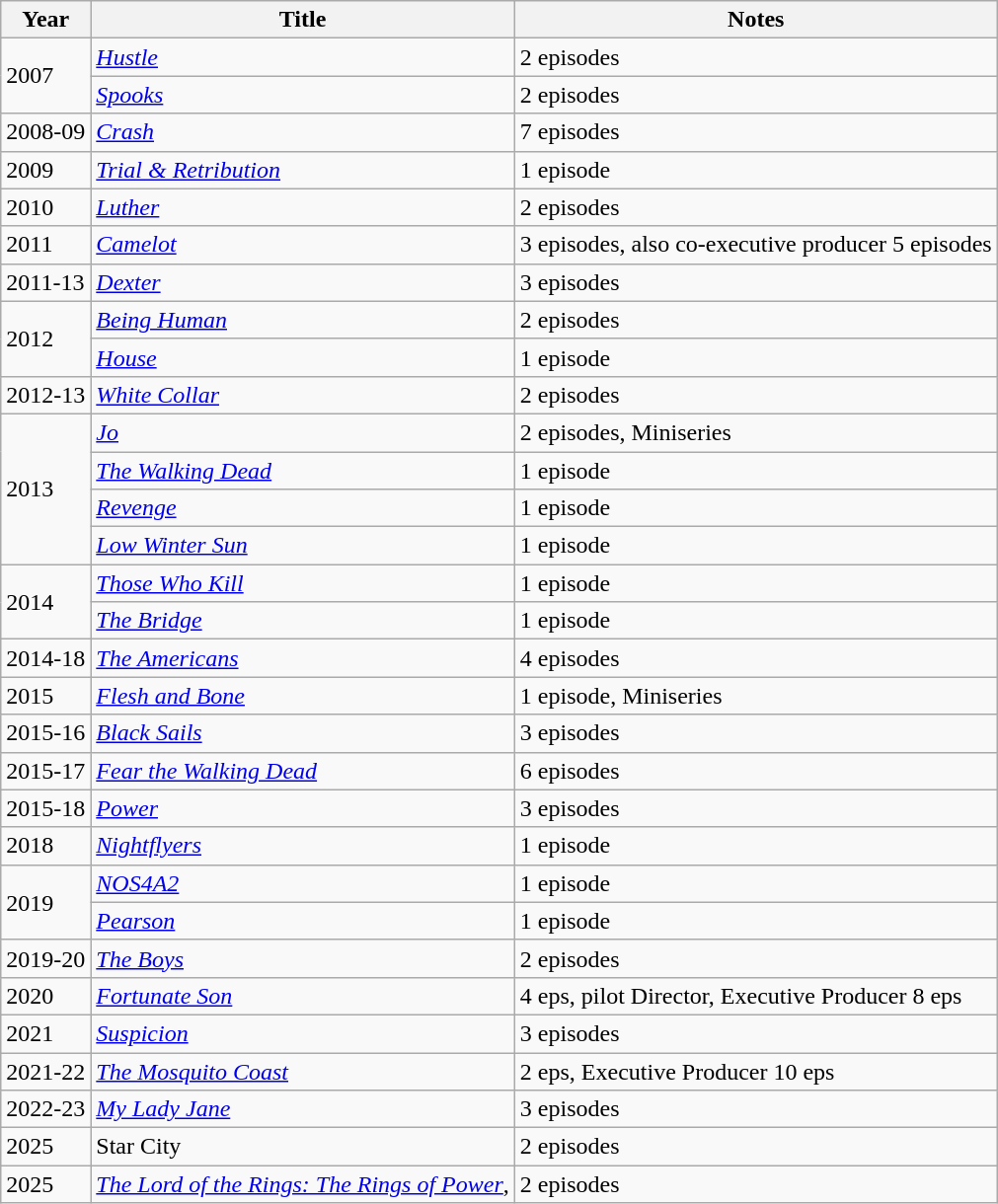<table class="wikitable">
<tr>
<th>Year</th>
<th>Title</th>
<th>Notes</th>
</tr>
<tr>
<td rowspan="2">2007</td>
<td><em><a href='#'>Hustle</a></em></td>
<td>2 episodes</td>
</tr>
<tr>
<td><em><a href='#'>Spooks</a></em></td>
<td>2 episodes</td>
</tr>
<tr>
<td>2008-09</td>
<td><em><a href='#'>Crash</a></em></td>
<td>7 episodes</td>
</tr>
<tr>
<td>2009</td>
<td><em><a href='#'>Trial & Retribution</a></em></td>
<td>1 episode</td>
</tr>
<tr>
<td>2010</td>
<td><em><a href='#'>Luther</a></em></td>
<td>2 episodes</td>
</tr>
<tr>
<td>2011</td>
<td><em><a href='#'>Camelot</a></em></td>
<td>3 episodes, also co-executive producer 5 episodes</td>
</tr>
<tr>
<td>2011-13</td>
<td><em><a href='#'>Dexter</a></em></td>
<td>3 episodes</td>
</tr>
<tr>
<td rowspan="2">2012</td>
<td><em><a href='#'>Being Human</a></em></td>
<td>2 episodes</td>
</tr>
<tr>
<td><em><a href='#'>House</a></em></td>
<td>1 episode</td>
</tr>
<tr>
<td>2012-13</td>
<td><em><a href='#'>White Collar</a></em></td>
<td>2 episodes</td>
</tr>
<tr>
<td rowspan="4">2013</td>
<td><em><a href='#'>Jo</a></em></td>
<td>2 episodes, Miniseries</td>
</tr>
<tr>
<td><em><a href='#'>The Walking Dead</a></em></td>
<td>1 episode</td>
</tr>
<tr>
<td><em><a href='#'>Revenge</a></em></td>
<td>1 episode</td>
</tr>
<tr>
<td><em><a href='#'>Low Winter Sun</a></em></td>
<td>1 episode</td>
</tr>
<tr>
<td rowspan="2">2014</td>
<td><em><a href='#'>Those Who Kill</a></em></td>
<td>1 episode</td>
</tr>
<tr>
<td><em><a href='#'>The Bridge</a></em></td>
<td>1 episode</td>
</tr>
<tr>
<td>2014-18</td>
<td><em><a href='#'>The Americans</a></em></td>
<td>4 episodes</td>
</tr>
<tr>
<td>2015</td>
<td><em><a href='#'>Flesh and Bone</a></em></td>
<td>1 episode, Miniseries</td>
</tr>
<tr>
<td>2015-16</td>
<td><em><a href='#'>Black Sails</a></em></td>
<td>3 episodes</td>
</tr>
<tr>
<td>2015-17</td>
<td><em><a href='#'>Fear the Walking Dead</a></em></td>
<td>6 episodes</td>
</tr>
<tr>
<td>2015-18</td>
<td><em><a href='#'>Power</a></em></td>
<td>3 episodes</td>
</tr>
<tr>
<td>2018</td>
<td><em><a href='#'>Nightflyers</a></em></td>
<td>1 episode</td>
</tr>
<tr>
<td rowspan="2">2019</td>
<td><em><a href='#'>NOS4A2</a></em></td>
<td>1 episode</td>
</tr>
<tr>
<td><em><a href='#'>Pearson</a></em></td>
<td>1 episode</td>
</tr>
<tr>
<td>2019-20</td>
<td><em><a href='#'>The Boys</a></em></td>
<td>2 episodes</td>
</tr>
<tr>
<td>2020</td>
<td><em><a href='#'>Fortunate Son</a></em></td>
<td>4 eps, pilot Director, Executive Producer 8 eps</td>
</tr>
<tr>
<td>2021</td>
<td><em><a href='#'>Suspicion</a></em></td>
<td>3 episodes</td>
</tr>
<tr>
<td>2021-22</td>
<td><em><a href='#'>The Mosquito Coast</a></em></td>
<td>2 eps, Executive Producer 10 eps</td>
</tr>
<tr>
<td>2022-23</td>
<td><em><a href='#'>My Lady Jane</a></em></td>
<td>3 episodes</td>
</tr>
<tr>
<td>2025</td>
<td>Star City</td>
<td>2 episodes</td>
</tr>
<tr>
<td>2025</td>
<td><em><a href='#'>The Lord of the Rings: The Rings of Power</a></em>,</td>
<td>2 episodes</td>
</tr>
</table>
